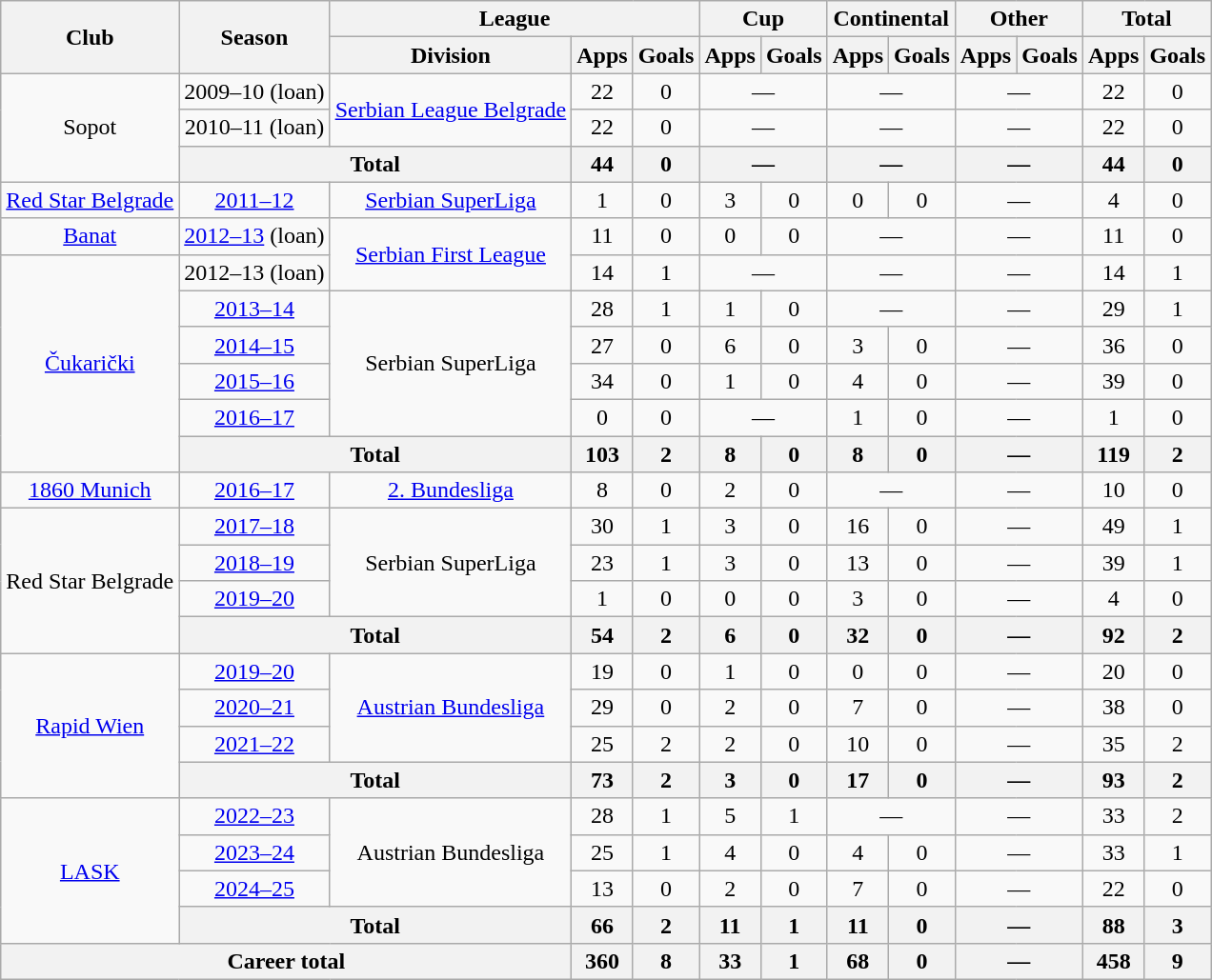<table class="wikitable" style="text-align:center">
<tr>
<th rowspan="2">Club</th>
<th rowspan="2">Season</th>
<th colspan="3">League</th>
<th colspan="2">Cup</th>
<th colspan="2">Continental</th>
<th colspan="2">Other</th>
<th colspan="2">Total</th>
</tr>
<tr>
<th>Division</th>
<th>Apps</th>
<th>Goals</th>
<th>Apps</th>
<th>Goals</th>
<th>Apps</th>
<th>Goals</th>
<th>Apps</th>
<th>Goals</th>
<th>Apps</th>
<th>Goals</th>
</tr>
<tr>
<td rowspan="3">Sopot</td>
<td>2009–10 (loan)</td>
<td rowspan="2"><a href='#'>Serbian League Belgrade</a></td>
<td>22</td>
<td>0</td>
<td colspan="2">—</td>
<td colspan="2">—</td>
<td colspan="2">—</td>
<td>22</td>
<td>0</td>
</tr>
<tr>
<td>2010–11 (loan)</td>
<td>22</td>
<td>0</td>
<td colspan="2">—</td>
<td colspan="2">—</td>
<td colspan="2">—</td>
<td>22</td>
<td>0</td>
</tr>
<tr>
<th colspan="2">Total</th>
<th>44</th>
<th>0</th>
<th colspan="2">—</th>
<th colspan="2">—</th>
<th colspan="2">—</th>
<th>44</th>
<th>0</th>
</tr>
<tr>
<td><a href='#'>Red Star Belgrade</a></td>
<td><a href='#'>2011–12</a></td>
<td><a href='#'>Serbian SuperLiga</a></td>
<td>1</td>
<td>0</td>
<td>3</td>
<td>0</td>
<td>0</td>
<td>0</td>
<td colspan="2">—</td>
<td>4</td>
<td>0</td>
</tr>
<tr>
<td><a href='#'>Banat</a></td>
<td><a href='#'>2012–13</a> (loan)</td>
<td rowspan="2"><a href='#'>Serbian First League</a></td>
<td>11</td>
<td>0</td>
<td>0</td>
<td>0</td>
<td colspan="2">—</td>
<td colspan="2">—</td>
<td>11</td>
<td>0</td>
</tr>
<tr>
<td rowspan="6"><a href='#'>Čukarički</a></td>
<td>2012–13 (loan)</td>
<td>14</td>
<td>1</td>
<td colspan="2">—</td>
<td colspan="2">—</td>
<td colspan="2">—</td>
<td>14</td>
<td>1</td>
</tr>
<tr>
<td><a href='#'>2013–14</a></td>
<td rowspan="4">Serbian SuperLiga</td>
<td>28</td>
<td>1</td>
<td>1</td>
<td>0</td>
<td colspan="2">—</td>
<td colspan="2">—</td>
<td>29</td>
<td>1</td>
</tr>
<tr>
<td><a href='#'>2014–15</a></td>
<td>27</td>
<td>0</td>
<td>6</td>
<td>0</td>
<td>3</td>
<td>0</td>
<td colspan="2">—</td>
<td>36</td>
<td>0</td>
</tr>
<tr>
<td><a href='#'>2015–16</a></td>
<td>34</td>
<td>0</td>
<td>1</td>
<td>0</td>
<td>4</td>
<td>0</td>
<td colspan="2">—</td>
<td>39</td>
<td>0</td>
</tr>
<tr>
<td><a href='#'>2016–17</a></td>
<td>0</td>
<td>0</td>
<td colspan="2">—</td>
<td>1</td>
<td>0</td>
<td colspan="2">—</td>
<td>1</td>
<td>0</td>
</tr>
<tr>
<th colspan="2">Total</th>
<th>103</th>
<th>2</th>
<th>8</th>
<th>0</th>
<th>8</th>
<th>0</th>
<th colspan="2">—</th>
<th>119</th>
<th>2</th>
</tr>
<tr>
<td><a href='#'>1860 Munich</a></td>
<td><a href='#'>2016–17</a></td>
<td><a href='#'>2. Bundesliga</a></td>
<td>8</td>
<td>0</td>
<td>2</td>
<td>0</td>
<td colspan="2">—</td>
<td colspan="2">—</td>
<td>10</td>
<td>0</td>
</tr>
<tr>
<td rowspan="4">Red Star Belgrade</td>
<td><a href='#'>2017–18</a></td>
<td rowspan="3">Serbian SuperLiga</td>
<td>30</td>
<td>1</td>
<td>3</td>
<td>0</td>
<td>16</td>
<td>0</td>
<td colspan="2">—</td>
<td>49</td>
<td>1</td>
</tr>
<tr>
<td><a href='#'>2018–19</a></td>
<td>23</td>
<td>1</td>
<td>3</td>
<td>0</td>
<td>13</td>
<td>0</td>
<td colspan="2">—</td>
<td>39</td>
<td>1</td>
</tr>
<tr>
<td><a href='#'>2019–20</a></td>
<td>1</td>
<td>0</td>
<td>0</td>
<td>0</td>
<td>3</td>
<td>0</td>
<td colspan="2">—</td>
<td>4</td>
<td>0</td>
</tr>
<tr>
<th colspan="2">Total</th>
<th>54</th>
<th>2</th>
<th>6</th>
<th>0</th>
<th>32</th>
<th>0</th>
<th colspan="2">—</th>
<th>92</th>
<th>2</th>
</tr>
<tr>
<td rowspan="4"><a href='#'>Rapid Wien</a></td>
<td><a href='#'>2019–20</a></td>
<td rowspan="3"><a href='#'>Austrian Bundesliga</a></td>
<td>19</td>
<td>0</td>
<td>1</td>
<td>0</td>
<td>0</td>
<td>0</td>
<td colspan="2">—</td>
<td>20</td>
<td>0</td>
</tr>
<tr>
<td><a href='#'>2020–21</a></td>
<td>29</td>
<td>0</td>
<td>2</td>
<td>0</td>
<td>7</td>
<td>0</td>
<td colspan="2">—</td>
<td>38</td>
<td>0</td>
</tr>
<tr>
<td><a href='#'>2021–22</a></td>
<td>25</td>
<td>2</td>
<td>2</td>
<td>0</td>
<td>10</td>
<td>0</td>
<td colspan="2">—</td>
<td>35</td>
<td>2</td>
</tr>
<tr>
<th colspan="2">Total</th>
<th>73</th>
<th>2</th>
<th>3</th>
<th>0</th>
<th>17</th>
<th>0</th>
<th colspan="2">—</th>
<th>93</th>
<th>2</th>
</tr>
<tr>
<td rowspan="4"><a href='#'>LASK</a></td>
<td><a href='#'>2022–23</a></td>
<td rowspan="3">Austrian Bundesliga</td>
<td>28</td>
<td>1</td>
<td>5</td>
<td>1</td>
<td colspan="2">—</td>
<td colspan="2">—</td>
<td>33</td>
<td>2</td>
</tr>
<tr>
<td><a href='#'>2023–24</a></td>
<td>25</td>
<td>1</td>
<td>4</td>
<td>0</td>
<td>4</td>
<td>0</td>
<td colspan="2">—</td>
<td>33</td>
<td>1</td>
</tr>
<tr>
<td><a href='#'>2024–25</a></td>
<td>13</td>
<td>0</td>
<td>2</td>
<td>0</td>
<td>7</td>
<td>0</td>
<td colspan="2">—</td>
<td>22</td>
<td>0</td>
</tr>
<tr>
<th colspan="2">Total</th>
<th>66</th>
<th>2</th>
<th>11</th>
<th>1</th>
<th>11</th>
<th>0</th>
<th colspan="2">—</th>
<th>88</th>
<th>3</th>
</tr>
<tr>
<th colspan="3">Career total</th>
<th>360</th>
<th>8</th>
<th>33</th>
<th>1</th>
<th>68</th>
<th>0</th>
<th colspan="2">—</th>
<th>458</th>
<th>9</th>
</tr>
</table>
